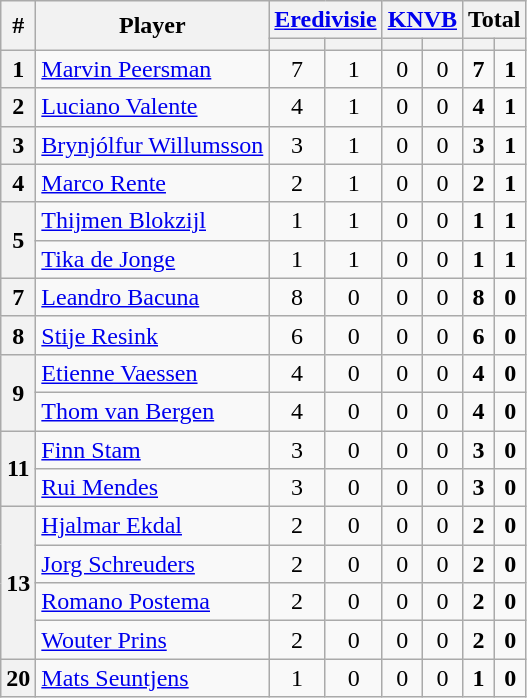<table class="wikitable sortable" style="text-align:center">
<tr>
<th rowspan="2">#</th>
<th rowspan="2">Player</th>
<th colspan="2"><a href='#'>Eredivisie</a></th>
<th colspan="2"><a href='#'>KNVB</a></th>
<th colspan="2"><strong>Total</strong></th>
</tr>
<tr>
<th></th>
<th></th>
<th></th>
<th></th>
<th></th>
<th></th>
</tr>
<tr>
<th>1</th>
<td align="left"> <a href='#'>Marvin Peersman</a></td>
<td>7</td>
<td>1</td>
<td>0</td>
<td>0</td>
<td><strong>7</strong></td>
<td><strong>1</strong></td>
</tr>
<tr>
<th>2</th>
<td align="left"> <a href='#'>Luciano Valente</a></td>
<td>4</td>
<td>1</td>
<td>0</td>
<td>0</td>
<td><strong>4</strong></td>
<td><strong>1</strong></td>
</tr>
<tr>
<th>3</th>
<td align="left"> <a href='#'>Brynjólfur Willumsson</a></td>
<td>3</td>
<td>1</td>
<td>0</td>
<td>0</td>
<td><strong>3</strong></td>
<td><strong>1</strong></td>
</tr>
<tr>
<th>4</th>
<td align="left"> <a href='#'>Marco Rente</a></td>
<td>2</td>
<td>1</td>
<td>0</td>
<td>0</td>
<td><strong>2</strong></td>
<td><strong>1</strong></td>
</tr>
<tr>
<th rowspan=2>5</th>
<td align="left"> <a href='#'>Thijmen Blokzijl</a></td>
<td>1</td>
<td>1</td>
<td>0</td>
<td>0</td>
<td><strong>1</strong></td>
<td><strong>1</strong></td>
</tr>
<tr>
<td align="left"> <a href='#'>Tika de Jonge</a></td>
<td>1</td>
<td>1</td>
<td>0</td>
<td>0</td>
<td><strong>1</strong></td>
<td><strong>1</strong></td>
</tr>
<tr>
<th>7</th>
<td align="left"> <a href='#'>Leandro Bacuna</a></td>
<td>8</td>
<td>0</td>
<td>0</td>
<td>0</td>
<td><strong>8</strong></td>
<td><strong>0</strong></td>
</tr>
<tr>
<th>8</th>
<td align="left"> <a href='#'>Stije Resink</a></td>
<td>6</td>
<td>0</td>
<td>0</td>
<td>0</td>
<td><strong>6</strong></td>
<td><strong>0</strong></td>
</tr>
<tr>
<th rowspan=2>9</th>
<td align="left"> <a href='#'>Etienne Vaessen</a></td>
<td>4</td>
<td>0</td>
<td>0</td>
<td>0</td>
<td><strong>4</strong></td>
<td><strong>0</strong></td>
</tr>
<tr>
<td align="left"> <a href='#'>Thom van Bergen</a></td>
<td>4</td>
<td>0</td>
<td>0</td>
<td>0</td>
<td><strong>4</strong></td>
<td><strong>0</strong></td>
</tr>
<tr>
<th rowspan=2>11</th>
<td align="left"> <a href='#'>Finn Stam</a></td>
<td>3</td>
<td>0</td>
<td>0</td>
<td>0</td>
<td><strong>3</strong></td>
<td><strong>0</strong></td>
</tr>
<tr>
<td align="left"> <a href='#'>Rui Mendes</a></td>
<td>3</td>
<td>0</td>
<td>0</td>
<td>0</td>
<td><strong>3</strong></td>
<td><strong>0</strong></td>
</tr>
<tr>
<th rowspan=4>13</th>
<td align="left"> <a href='#'>Hjalmar Ekdal</a></td>
<td>2</td>
<td>0</td>
<td>0</td>
<td>0</td>
<td><strong>2</strong></td>
<td><strong>0</strong></td>
</tr>
<tr>
<td align="left"> <a href='#'>Jorg Schreuders</a></td>
<td>2</td>
<td>0</td>
<td>0</td>
<td>0</td>
<td><strong>2</strong></td>
<td><strong>0</strong></td>
</tr>
<tr>
<td align="left"> <a href='#'>Romano Postema</a></td>
<td>2</td>
<td>0</td>
<td>0</td>
<td>0</td>
<td><strong>2</strong></td>
<td><strong>0</strong></td>
</tr>
<tr>
<td align="left"> <a href='#'>Wouter Prins</a></td>
<td>2</td>
<td>0</td>
<td>0</td>
<td>0</td>
<td><strong>2</strong></td>
<td><strong>0</strong></td>
</tr>
<tr>
<th>20</th>
<td align="left"> <a href='#'>Mats Seuntjens</a></td>
<td>1</td>
<td>0</td>
<td>0</td>
<td>0</td>
<td><strong>1</strong></td>
<td><strong>0</strong></td>
</tr>
</table>
